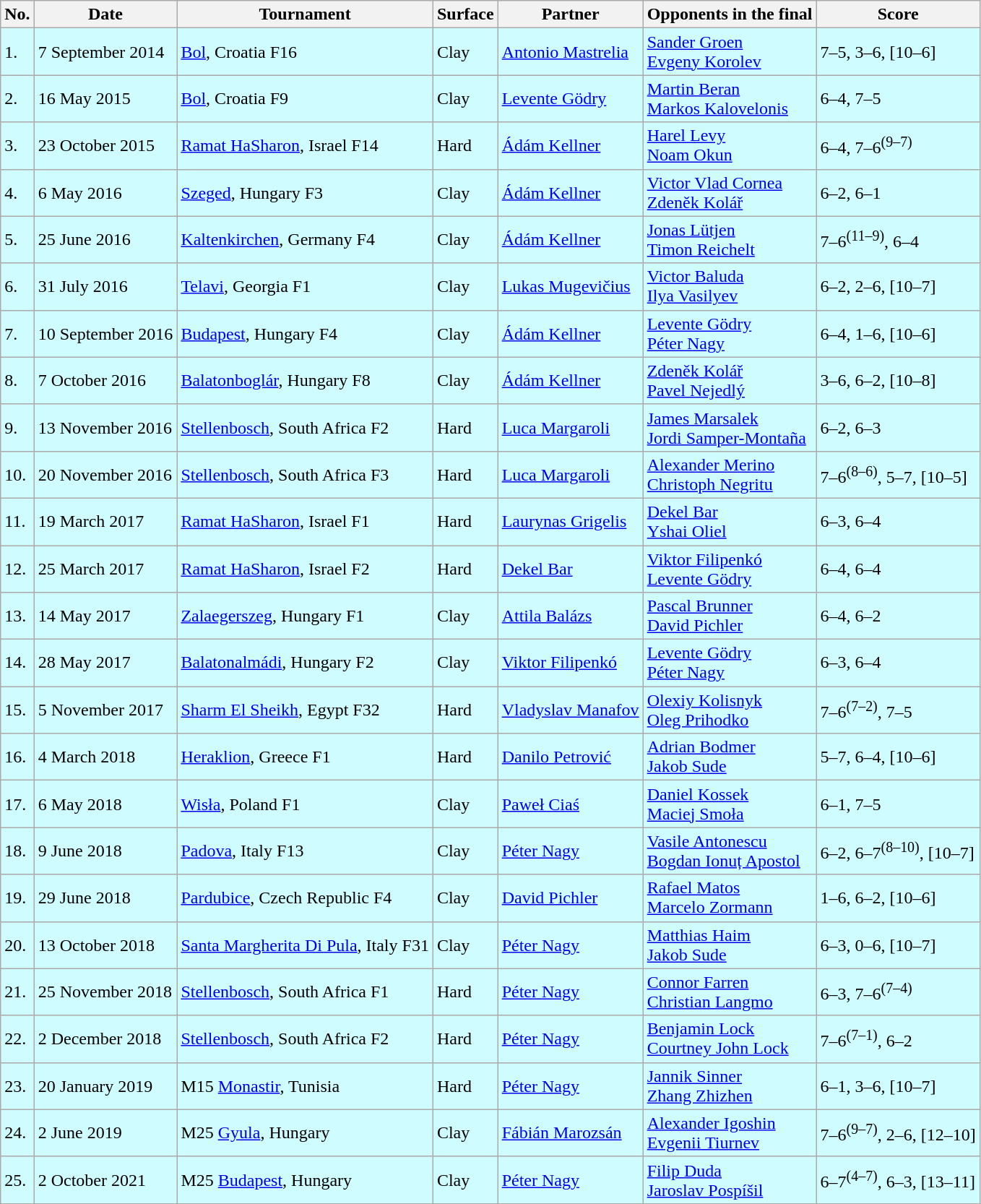<table class="wikitable">
<tr>
<th>No.</th>
<th>Date</th>
<th>Tournament</th>
<th>Surface</th>
<th>Partner</th>
<th>Opponents in the final</th>
<th>Score</th>
</tr>
<tr bgcolor="CFFCFF">
<td>1.</td>
<td>7 September 2014</td>
<td> <a href='#'>Bol</a>, Croatia F16</td>
<td>Clay</td>
<td> <a href='#'>Antonio Mastrelia</a></td>
<td> <a href='#'>Sander Groen</a> <br>  <a href='#'>Evgeny Korolev</a></td>
<td>7–5, 3–6, [10–6]</td>
</tr>
<tr bgcolor="CFFCFF">
<td>2.</td>
<td>16 May 2015</td>
<td> <a href='#'>Bol</a>, Croatia F9</td>
<td>Clay</td>
<td> <a href='#'>Levente Gödry</a></td>
<td> <a href='#'>Martin Beran</a> <br>  <a href='#'>Markos Kalovelonis</a></td>
<td>6–4, 7–5</td>
</tr>
<tr bgcolor="CFFCFF">
<td>3.</td>
<td>23 October 2015</td>
<td> <a href='#'>Ramat HaSharon</a>, Israel F14</td>
<td>Hard</td>
<td> <a href='#'>Ádám Kellner</a></td>
<td> <a href='#'>Harel Levy</a> <br>  <a href='#'>Noam Okun</a></td>
<td>6–4, 7–6<sup>(9–7)</sup></td>
</tr>
<tr bgcolor="CFFCFF">
<td>4.</td>
<td>6 May 2016</td>
<td> <a href='#'>Szeged</a>, Hungary F3</td>
<td>Clay</td>
<td> <a href='#'>Ádám Kellner</a></td>
<td> <a href='#'>Victor Vlad Cornea</a> <br>  <a href='#'>Zdeněk Kolář</a></td>
<td>6–2, 6–1</td>
</tr>
<tr bgcolor="CFFCFF">
<td>5.</td>
<td>25 June 2016</td>
<td> <a href='#'>Kaltenkirchen</a>, Germany F4</td>
<td>Clay</td>
<td> <a href='#'>Ádám Kellner</a></td>
<td> <a href='#'>Jonas Lütjen</a> <br>  <a href='#'>Timon Reichelt</a></td>
<td>7–6<sup>(11–9)</sup>, 6–4</td>
</tr>
<tr bgcolor="CFFCFF">
<td>6.</td>
<td>31 July 2016</td>
<td> <a href='#'>Telavi</a>, Georgia F1</td>
<td>Clay</td>
<td> <a href='#'>Lukas Mugevičius</a></td>
<td> <a href='#'>Victor Baluda</a> <br>  <a href='#'>Ilya Vasilyev</a></td>
<td>6–2, 2–6, [10–7]</td>
</tr>
<tr bgcolor="CFFCFF">
<td>7.</td>
<td>10 September 2016</td>
<td> <a href='#'>Budapest</a>, Hungary F4</td>
<td>Clay</td>
<td> <a href='#'>Ádám Kellner</a></td>
<td> <a href='#'>Levente Gödry</a> <br>  <a href='#'>Péter Nagy</a></td>
<td>6–4, 1–6, [10–6]</td>
</tr>
<tr bgcolor="CFFCFF">
<td>8.</td>
<td>7 October 2016</td>
<td> <a href='#'>Balatonboglár</a>, Hungary F8</td>
<td>Clay</td>
<td> <a href='#'>Ádám Kellner</a></td>
<td> <a href='#'>Zdeněk Kolář</a> <br>  <a href='#'>Pavel Nejedlý</a></td>
<td>3–6, 6–2, [10–8]</td>
</tr>
<tr bgcolor="CFFCFF">
<td>9.</td>
<td>13 November 2016</td>
<td> <a href='#'>Stellenbosch</a>, South Africa F2</td>
<td>Hard</td>
<td> <a href='#'>Luca Margaroli</a></td>
<td> <a href='#'>James Marsalek</a> <br>  <a href='#'>Jordi Samper-Montaña</a></td>
<td>6–2, 6–3</td>
</tr>
<tr bgcolor="CFFCFF">
<td>10.</td>
<td>20 November 2016</td>
<td> <a href='#'>Stellenbosch</a>, South Africa F3</td>
<td>Hard</td>
<td> <a href='#'>Luca Margaroli</a></td>
<td> <a href='#'>Alexander Merino</a> <br>  <a href='#'>Christoph Negritu</a></td>
<td>7–6<sup>(8–6)</sup>, 5–7, [10–5]</td>
</tr>
<tr bgcolor="CFFCFF">
<td>11.</td>
<td>19 March 2017</td>
<td> <a href='#'>Ramat HaSharon</a>, Israel F1</td>
<td>Hard</td>
<td> <a href='#'>Laurynas Grigelis</a></td>
<td> <a href='#'>Dekel Bar</a> <br>  <a href='#'>Yshai Oliel</a></td>
<td>6–3, 6–4</td>
</tr>
<tr bgcolor="CFFCFF">
<td>12.</td>
<td>25 March 2017</td>
<td> <a href='#'>Ramat HaSharon</a>, Israel F2</td>
<td>Hard</td>
<td> <a href='#'>Dekel Bar</a></td>
<td> <a href='#'>Viktor Filipenkó</a> <br>  <a href='#'>Levente Gödry</a></td>
<td>6–4, 6–4</td>
</tr>
<tr bgcolor="CFFCFF">
<td>13.</td>
<td>14 May 2017</td>
<td> <a href='#'>Zalaegerszeg</a>, Hungary F1</td>
<td>Clay</td>
<td> <a href='#'>Attila Balázs</a></td>
<td> <a href='#'>Pascal Brunner</a> <br>  <a href='#'>David Pichler</a></td>
<td>6–4, 6–2</td>
</tr>
<tr bgcolor="CFFCFF">
<td>14.</td>
<td>28 May 2017</td>
<td> <a href='#'>Balatonalmádi</a>, Hungary F2</td>
<td>Clay</td>
<td> <a href='#'>Viktor Filipenkó</a></td>
<td> <a href='#'>Levente Gödry</a> <br>  <a href='#'>Péter Nagy</a></td>
<td>6–3, 6–4</td>
</tr>
<tr bgcolor="CFFCFF">
<td>15.</td>
<td>5 November 2017</td>
<td> <a href='#'>Sharm El Sheikh</a>, Egypt F32</td>
<td>Hard</td>
<td> <a href='#'>Vladyslav Manafov</a></td>
<td> <a href='#'>Olexiy Kolisnyk</a> <br>  <a href='#'>Oleg Prihodko</a></td>
<td>7–6<sup>(7–2)</sup>, 7–5</td>
</tr>
<tr bgcolor="CFFCFF">
<td>16.</td>
<td>4 March 2018</td>
<td> <a href='#'>Heraklion</a>, Greece F1</td>
<td>Hard</td>
<td> <a href='#'>Danilo Petrović</a></td>
<td> <a href='#'>Adrian Bodmer</a> <br>  <a href='#'>Jakob Sude</a></td>
<td>5–7, 6–4, [10–6]</td>
</tr>
<tr bgcolor="CFFCFF">
<td>17.</td>
<td>6 May 2018</td>
<td> <a href='#'>Wisła</a>, Poland F1</td>
<td>Clay</td>
<td> <a href='#'>Paweł Ciaś</a></td>
<td> <a href='#'>Daniel Kossek</a> <br>  <a href='#'>Maciej Smoła</a></td>
<td>6–1, 7–5</td>
</tr>
<tr bgcolor="CFFCFF">
<td>18.</td>
<td>9 June 2018</td>
<td> <a href='#'>Padova</a>, Italy F13</td>
<td>Clay</td>
<td> <a href='#'>Péter Nagy</a></td>
<td> <a href='#'>Vasile Antonescu</a> <br>  <a href='#'>Bogdan Ionuț Apostol</a></td>
<td>6–2, 6–7<sup>(8–10)</sup>, [10–7]</td>
</tr>
<tr bgcolor="CFFCFF">
<td>19.</td>
<td>29 June 2018</td>
<td> <a href='#'>Pardubice</a>, Czech Republic F4</td>
<td>Clay</td>
<td> <a href='#'>David Pichler</a></td>
<td> <a href='#'>Rafael Matos</a> <br>  <a href='#'>Marcelo Zormann</a></td>
<td>1–6, 6–2, [10–6]</td>
</tr>
<tr bgcolor="CFFCFF">
<td>20.</td>
<td>13 October 2018</td>
<td> <a href='#'>Santa Margherita Di Pula</a>, Italy F31</td>
<td>Clay</td>
<td> <a href='#'>Péter Nagy</a></td>
<td> <a href='#'>Matthias Haim</a> <br>  <a href='#'>Jakob Sude</a></td>
<td>6–3, 0–6, [10–7]</td>
</tr>
<tr bgcolor="CFFCFF">
<td>21.</td>
<td>25 November 2018</td>
<td> <a href='#'>Stellenbosch</a>, South Africa F1</td>
<td>Hard</td>
<td> <a href='#'>Péter Nagy</a></td>
<td> <a href='#'>Connor Farren</a> <br>  <a href='#'>Christian Langmo</a></td>
<td>6–3, 7–6<sup>(7–4)</sup></td>
</tr>
<tr bgcolor="CFFCFF">
<td>22.</td>
<td>2 December 2018</td>
<td> <a href='#'>Stellenbosch</a>, South Africa F2</td>
<td>Hard</td>
<td> <a href='#'>Péter Nagy</a></td>
<td> <a href='#'>Benjamin Lock</a> <br>  <a href='#'>Courtney John Lock</a></td>
<td>7–6<sup>(7–1)</sup>, 6–2</td>
</tr>
<tr bgcolor="CFFCFF">
<td>23.</td>
<td>20 January 2019</td>
<td> M15 <a href='#'>Monastir</a>, Tunisia</td>
<td>Hard</td>
<td> <a href='#'>Péter Nagy</a></td>
<td> <a href='#'>Jannik Sinner</a> <br>  <a href='#'>Zhang Zhizhen</a></td>
<td>6–1, 3–6, [10–7]</td>
</tr>
<tr bgcolor="CFFCFF">
<td>24.</td>
<td>2 June 2019</td>
<td> M25 <a href='#'>Gyula</a>, Hungary</td>
<td>Clay</td>
<td> <a href='#'>Fábián Marozsán</a></td>
<td> <a href='#'>Alexander Igoshin</a> <br>  <a href='#'>Evgenii Tiurnev</a></td>
<td>7–6<sup>(9–7)</sup>, 2–6, [12–10]</td>
</tr>
<tr bgcolor="CFFCFF">
<td>25.</td>
<td>2 October 2021</td>
<td> M25 <a href='#'>Budapest</a>, Hungary</td>
<td>Clay</td>
<td> <a href='#'>Péter Nagy</a></td>
<td> <a href='#'>Filip Duda</a> <br>  <a href='#'>Jaroslav Pospíšil</a></td>
<td>6–7<sup>(4–7)</sup>, 6–3, [13–11]</td>
</tr>
</table>
